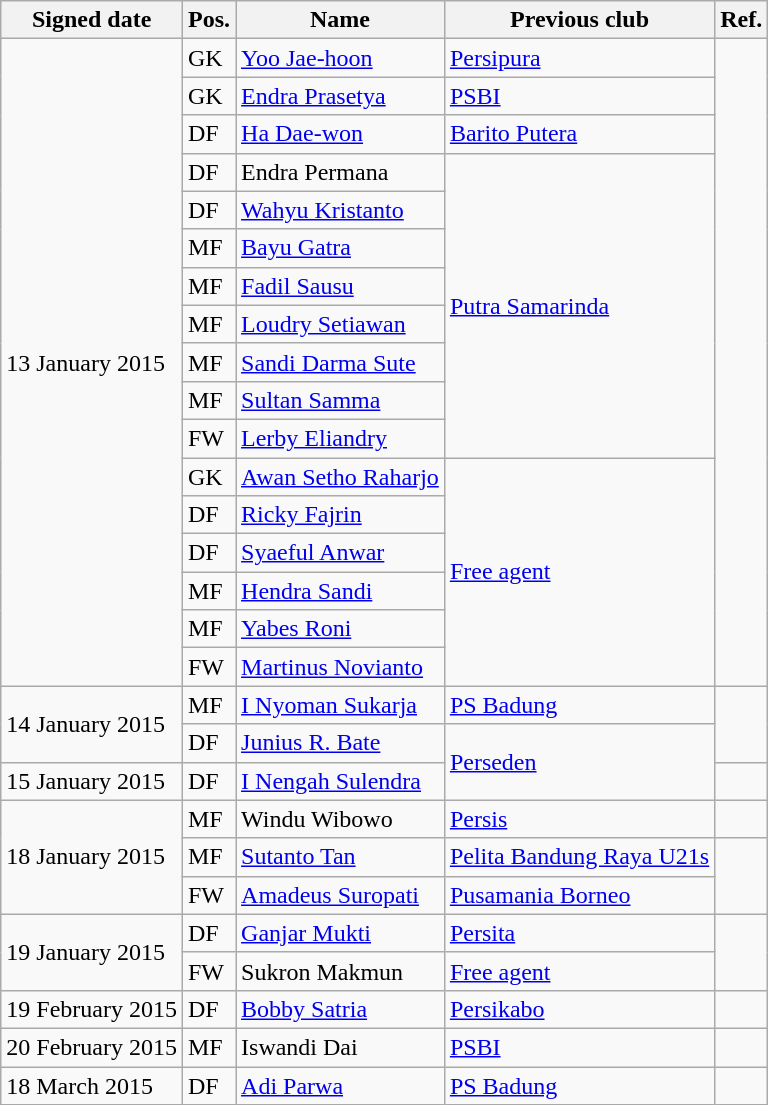<table class="wikitable">
<tr>
<th>Signed date</th>
<th>Pos.</th>
<th>Name</th>
<th>Previous club</th>
<th>Ref.</th>
</tr>
<tr>
<td rowspan="17">13 January 2015</td>
<td>GK</td>
<td> <a href='#'>Yoo Jae-hoon</a></td>
<td><a href='#'>Persipura</a></td>
<td rowspan="17"></td>
</tr>
<tr>
<td>GK</td>
<td> <a href='#'>Endra Prasetya</a></td>
<td><a href='#'>PSBI</a></td>
</tr>
<tr>
<td>DF</td>
<td> <a href='#'>Ha Dae-won</a></td>
<td><a href='#'>Barito Putera</a></td>
</tr>
<tr>
<td>DF</td>
<td> Endra Permana</td>
<td rowspan="8"><a href='#'>Putra Samarinda</a></td>
</tr>
<tr>
<td>DF</td>
<td> <a href='#'>Wahyu Kristanto</a></td>
</tr>
<tr>
<td>MF</td>
<td> <a href='#'>Bayu Gatra</a></td>
</tr>
<tr>
<td>MF</td>
<td> <a href='#'>Fadil Sausu</a></td>
</tr>
<tr>
<td>MF</td>
<td> <a href='#'>Loudry Setiawan</a></td>
</tr>
<tr>
<td>MF</td>
<td> <a href='#'>Sandi Darma Sute</a></td>
</tr>
<tr>
<td>MF</td>
<td> <a href='#'>Sultan Samma</a></td>
</tr>
<tr>
<td>FW</td>
<td> <a href='#'>Lerby Eliandry</a></td>
</tr>
<tr>
<td>GK</td>
<td> <a href='#'>Awan Setho Raharjo</a></td>
<td rowspan="6"><a href='#'>Free agent</a></td>
</tr>
<tr>
<td>DF</td>
<td> <a href='#'>Ricky Fajrin</a></td>
</tr>
<tr>
<td>DF</td>
<td> <a href='#'>Syaeful Anwar</a></td>
</tr>
<tr>
<td>MF</td>
<td> <a href='#'>Hendra Sandi</a></td>
</tr>
<tr>
<td>MF</td>
<td> <a href='#'>Yabes Roni</a></td>
</tr>
<tr>
<td>FW</td>
<td> <a href='#'>Martinus Novianto</a></td>
</tr>
<tr>
<td rowspan="2">14 January 2015</td>
<td>MF</td>
<td> <a href='#'>I Nyoman Sukarja</a></td>
<td><a href='#'>PS Badung</a></td>
<td rowspan="2"></td>
</tr>
<tr>
<td>DF</td>
<td> <a href='#'>Junius R. Bate</a></td>
<td rowspan="2"><a href='#'>Perseden</a></td>
</tr>
<tr>
<td>15 January 2015</td>
<td>DF</td>
<td> <a href='#'>I Nengah Sulendra</a></td>
<td></td>
</tr>
<tr>
<td rowspan="3">18 January 2015</td>
<td>MF</td>
<td> Windu Wibowo</td>
<td><a href='#'>Persis</a></td>
<td></td>
</tr>
<tr>
<td>MF</td>
<td> <a href='#'>Sutanto Tan</a></td>
<td><a href='#'>Pelita Bandung Raya U21s</a></td>
<td rowspan="2"></td>
</tr>
<tr>
<td>FW</td>
<td> <a href='#'>Amadeus Suropati</a></td>
<td><a href='#'>Pusamania Borneo</a></td>
</tr>
<tr>
<td rowspan="2">19 January 2015</td>
<td>DF</td>
<td> <a href='#'>Ganjar Mukti</a></td>
<td><a href='#'>Persita</a></td>
<td rowspan="2"></td>
</tr>
<tr>
<td>FW</td>
<td> Sukron Makmun</td>
<td><a href='#'>Free agent</a></td>
</tr>
<tr>
<td>19 February 2015</td>
<td>DF</td>
<td> <a href='#'>Bobby Satria</a></td>
<td><a href='#'>Persikabo</a></td>
<td></td>
</tr>
<tr>
<td>20 February 2015</td>
<td>MF</td>
<td> Iswandi Dai</td>
<td><a href='#'>PSBI</a></td>
<td></td>
</tr>
<tr>
<td>18 March 2015</td>
<td>DF</td>
<td> <a href='#'>Adi Parwa</a></td>
<td><a href='#'>PS Badung</a></td>
<td></td>
</tr>
</table>
